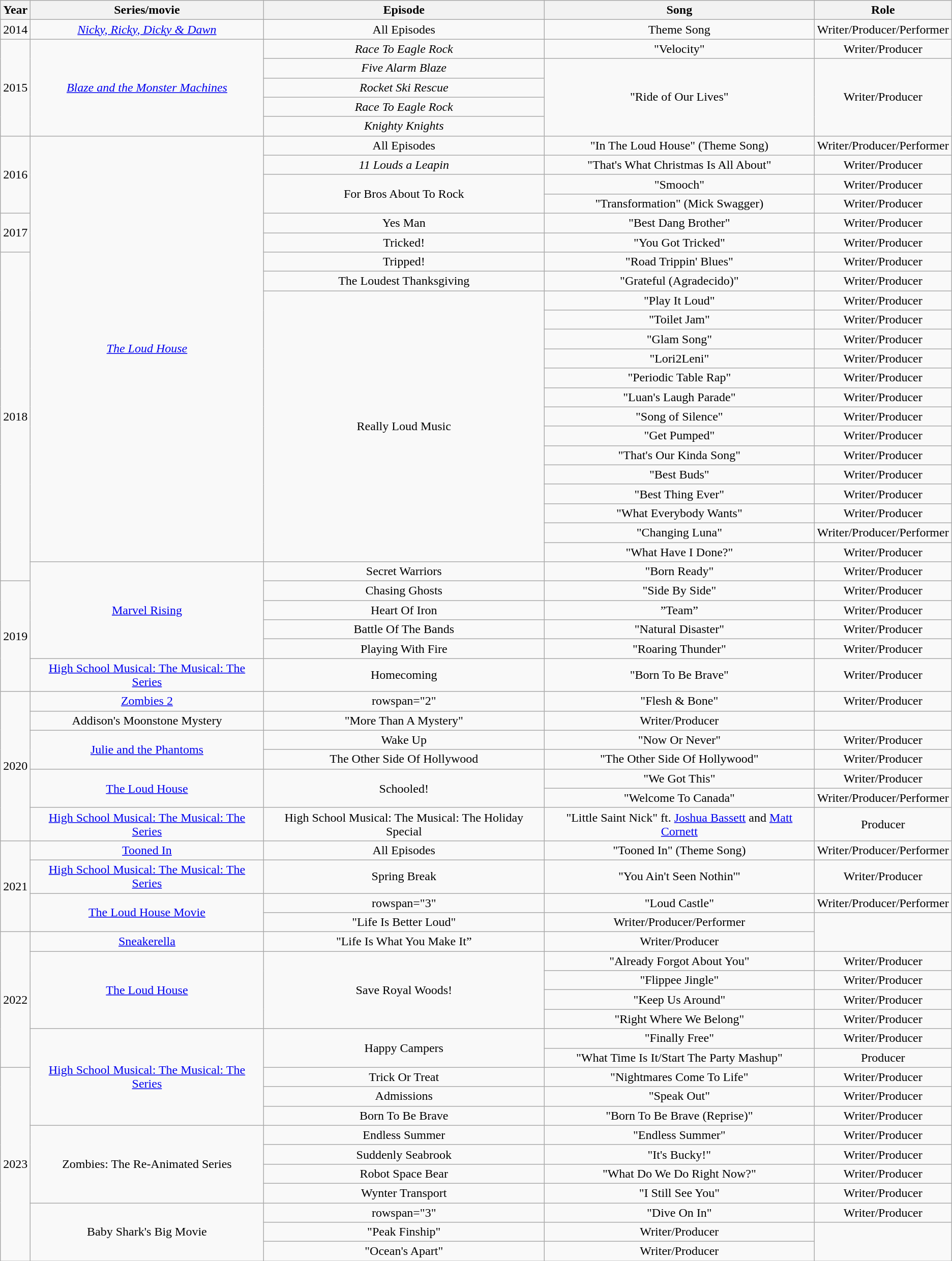<table class="wikitable sortable" style="text-align:center;">
<tr>
<th>Year</th>
<th>Series/movie</th>
<th>Episode</th>
<th>Song</th>
<th>Role</th>
</tr>
<tr>
<td rowspan=1>2014</td>
<td><em><a href='#'>Nicky, Ricky, Dicky & Dawn</a></em></td>
<td>All Episodes</td>
<td>Theme Song</td>
<td>Writer/Producer/Performer</td>
</tr>
<tr>
<td rowspan=5>2015</td>
<td rowspan="5"><em><a href='#'>Blaze and the Monster Machines</a></em></td>
<td><em>Race To Eagle Rock</em></td>
<td>"Velocity"</td>
<td>Writer/Producer</td>
</tr>
<tr>
<td><em>Five Alarm Blaze</em></td>
<td rowspan="4">"Ride of Our Lives"</td>
<td rowspan="4">Writer/Producer</td>
</tr>
<tr>
<td><em>Rocket Ski Rescue</em></td>
</tr>
<tr>
<td><em>Race To Eagle Rock</em></td>
</tr>
<tr>
<td><em>Knighty Knights</em></td>
</tr>
<tr>
<td rowspan=4>2016</td>
<td rowspan="22"><em><a href='#'>The Loud House</a></em></td>
<td>All Episodes</td>
<td>"In The Loud House" (Theme Song)</td>
<td>Writer/Producer/Performer</td>
</tr>
<tr>
<td><em>11 Louds a Leapin<strong></td>
<td>"That's What Christmas Is All About"</td>
<td>Writer/Producer</td>
</tr>
<tr>
<td rowspan="2"></em>For Bros About To Rock<em></td>
<td>"Smooch"</td>
<td>Writer/Producer</td>
</tr>
<tr>
<td>"Transformation" (Mick Swagger)</td>
<td>Writer/Producer</td>
</tr>
<tr>
<td rowspan=2>2017</td>
<td></em>Yes Man<em></td>
<td>"Best Dang Brother"</td>
<td>Writer/Producer</td>
</tr>
<tr>
<td></em>Tricked!<em></td>
<td>"You Got Tricked"</td>
<td>Writer/Producer</td>
</tr>
<tr>
<td rowspan=17>2018</td>
<td></em>Tripped!<em></td>
<td>"Road Trippin' Blues"</td>
<td>Writer/Producer</td>
</tr>
<tr>
<td></em>The Loudest Thanksgiving<em></td>
<td>"Grateful (Agradecido)"</td>
<td>Writer/Producer</td>
</tr>
<tr>
<td rowspan="14"></em>Really Loud Music<em></td>
<td>"Play It Loud"</td>
<td>Writer/Producer</td>
</tr>
<tr>
<td>"Toilet Jam"</td>
<td>Writer/Producer</td>
</tr>
<tr>
<td>"Glam Song"</td>
<td>Writer/Producer</td>
</tr>
<tr>
<td>"Lori2Leni"</td>
<td>Writer/Producer</td>
</tr>
<tr>
<td>"Periodic Table Rap"</td>
<td>Writer/Producer</td>
</tr>
<tr>
<td>"Luan's Laugh Parade"</td>
<td>Writer/Producer</td>
</tr>
<tr>
<td>"Song of Silence"</td>
<td>Writer/Producer</td>
</tr>
<tr>
<td>"Get Pumped"</td>
<td>Writer/Producer</td>
</tr>
<tr>
<td>"That's Our Kinda Song"</td>
<td>Writer/Producer</td>
</tr>
<tr>
<td>"Best Buds"</td>
<td>Writer/Producer</td>
</tr>
<tr>
<td>"Best Thing Ever"</td>
<td>Writer/Producer</td>
</tr>
<tr>
<td>"What Everybody Wants"</td>
<td>Writer/Producer</td>
</tr>
<tr>
<td>"Changing Luna"</td>
<td>Writer/Producer/Performer</td>
</tr>
<tr>
<td>"What Have I Done?"</td>
<td>Writer/Producer</td>
</tr>
<tr>
<td rowspan="5"></em><a href='#'>Marvel Rising</a><em></td>
<td></em>Secret Warriors<em></td>
<td>"Born Ready"</td>
<td>Writer/Producer</td>
</tr>
<tr>
<td rowspan=5>2019</td>
<td></em>Chasing Ghosts<em></td>
<td>"Side By Side"</td>
<td>Writer/Producer</td>
</tr>
<tr>
<td></em>Heart Of Iron<em></td>
<td>”Team”</td>
<td>Writer/Producer</td>
</tr>
<tr>
<td></em>Battle Of The Bands<em></td>
<td>"Natural Disaster"</td>
<td>Writer/Producer</td>
</tr>
<tr>
<td></em>Playing With Fire<em></td>
<td>"Roaring Thunder"</td>
<td>Writer/Producer</td>
</tr>
<tr>
<td></em><a href='#'>High School Musical: The Musical: The Series</a><em></td>
<td></em>Homecoming<em></td>
<td>"Born To Be Brave"</td>
<td>Writer/Producer</td>
</tr>
<tr>
<td rowspan=7>2020</td>
<td></em><a href='#'>Zombies 2</a><em></td>
<td>rowspan="2" </td>
<td>"Flesh & Bone"</td>
<td>Writer/Producer</td>
</tr>
<tr>
<td></em>Addison's Moonstone Mystery<em></td>
<td>"More Than A Mystery"</td>
<td>Writer/Producer</td>
</tr>
<tr>
<td rowspan="2"></em><a href='#'>Julie and the Phantoms</a><em></td>
<td></em>Wake Up<em></td>
<td>"Now Or Never"</td>
<td>Writer/Producer</td>
</tr>
<tr>
<td></em>The Other Side Of Hollywood<em></td>
<td>"The Other Side Of Hollywood"</td>
<td>Writer/Producer</td>
</tr>
<tr>
<td rowspan="2"></em><a href='#'>The Loud House</a><em></td>
<td rowspan="2"></em>Schooled!<em></td>
<td>"We Got This"</td>
<td>Writer/Producer</td>
</tr>
<tr>
<td>"Welcome To Canada"</td>
<td>Writer/Producer/Performer</td>
</tr>
<tr>
<td></em><a href='#'>High School Musical: The Musical: The Series</a><em></td>
<td></em>High School Musical: The Musical: The Holiday Special<em></td>
<td>"Little Saint Nick" ft. <a href='#'>Joshua Bassett</a> and <a href='#'>Matt Cornett</a></td>
<td>Producer</td>
</tr>
<tr>
<td rowspan=4>2021</td>
<td></em><a href='#'>Tooned In</a><em></td>
<td>All Episodes</td>
<td>"Tooned In" (Theme Song)</td>
<td>Writer/Producer/Performer</td>
</tr>
<tr>
<td></em><a href='#'>High School Musical: The Musical: The Series</a><em></td>
<td></em>Spring Break<em></td>
<td>"You Ain't Seen Nothin'"</td>
<td>Writer/Producer</td>
</tr>
<tr>
<td rowspan="2"></em><a href='#'>The Loud House Movie</a><em></td>
<td>rowspan="3" </td>
<td>"Loud Castle"</td>
<td>Writer/Producer/Performer</td>
</tr>
<tr>
<td>"Life Is Better Loud"</td>
<td>Writer/Producer/Performer</td>
</tr>
<tr>
<td rowspan=7>2022</td>
<td></em><a href='#'>Sneakerella</a><em></td>
<td>"Life Is What You Make It”</td>
<td>Writer/Producer</td>
</tr>
<tr>
<td rowspan="4"></em><a href='#'>The Loud House</a><em></td>
<td rowspan="4"></em>Save Royal Woods!<em></td>
<td>"Already Forgot About You"</td>
<td>Writer/Producer</td>
</tr>
<tr>
<td>"Flippee Jingle"</td>
<td>Writer/Producer</td>
</tr>
<tr>
<td>"Keep Us Around"</td>
<td>Writer/Producer</td>
</tr>
<tr>
<td>"Right Where We Belong"</td>
<td>Writer/Producer</td>
</tr>
<tr>
<td rowspan="5"></em><a href='#'>High School Musical: The Musical: The Series</a><em></td>
<td rowspan="2"></em>Happy Campers<em></td>
<td>"Finally Free"</td>
<td>Writer/Producer</td>
</tr>
<tr>
<td>"What Time Is It/Start The Party Mashup"</td>
<td>Producer</td>
</tr>
<tr>
<td rowspan=10>2023</td>
<td></em>Trick Or Treat<em></td>
<td>"Nightmares Come To Life"</td>
<td>Writer/Producer</td>
</tr>
<tr>
<td></em>Admissions<em></td>
<td>"Speak Out"</td>
<td>Writer/Producer</td>
</tr>
<tr>
<td></em>Born To Be Brave<em></td>
<td>"Born To Be Brave (Reprise)"</td>
<td>Writer/Producer</td>
</tr>
<tr>
<td rowspan="4"></em>Zombies: The Re-Animated Series<em></td>
<td></em>Endless Summer<em></td>
<td>"Endless Summer"</td>
<td>Writer/Producer</td>
</tr>
<tr>
<td></em>Suddenly Seabrook<em></td>
<td>"It's Bucky!"</td>
<td>Writer/Producer</td>
</tr>
<tr>
<td></em>Robot Space Bear<em></td>
<td>"What Do We Do Right Now?"</td>
<td>Writer/Producer</td>
</tr>
<tr>
<td></em>Wynter Transport<em></td>
<td>"I Still See You"</td>
<td>Writer/Producer</td>
</tr>
<tr>
<td rowspan="3"></em>Baby Shark's Big Movie<em></td>
<td>rowspan="3" </td>
<td>"Dive On In"</td>
<td>Writer/Producer</td>
</tr>
<tr>
<td>"Peak Finship"</td>
<td>Writer/Producer</td>
</tr>
<tr>
<td>"Ocean's Apart"</td>
<td>Writer/Producer</td>
</tr>
</table>
